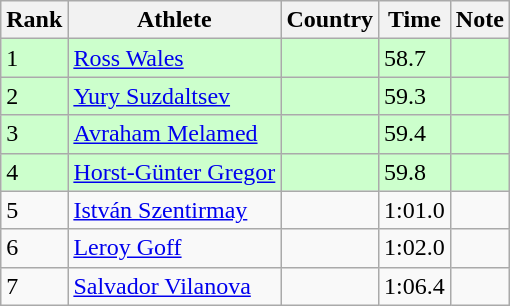<table class="wikitable sortable">
<tr>
<th>Rank</th>
<th>Athlete</th>
<th>Country</th>
<th>Time</th>
<th>Note</th>
</tr>
<tr bgcolor=#CCFFCC>
<td>1</td>
<td><a href='#'>Ross Wales</a></td>
<td></td>
<td>58.7</td>
<td></td>
</tr>
<tr bgcolor=#CCFFCC>
<td>2</td>
<td><a href='#'>Yury Suzdaltsev</a></td>
<td></td>
<td>59.3</td>
<td></td>
</tr>
<tr bgcolor=#CCFFCC>
<td>3</td>
<td><a href='#'>Avraham Melamed</a></td>
<td></td>
<td>59.4</td>
<td></td>
</tr>
<tr bgcolor=#CCFFCC>
<td>4</td>
<td><a href='#'>Horst-Günter Gregor</a></td>
<td></td>
<td>59.8</td>
<td></td>
</tr>
<tr>
<td>5</td>
<td><a href='#'>István Szentirmay</a></td>
<td></td>
<td>1:01.0</td>
<td></td>
</tr>
<tr>
<td>6</td>
<td><a href='#'>Leroy Goff</a></td>
<td></td>
<td>1:02.0</td>
<td></td>
</tr>
<tr>
<td>7</td>
<td><a href='#'>Salvador Vilanova</a></td>
<td></td>
<td>1:06.4</td>
<td></td>
</tr>
</table>
